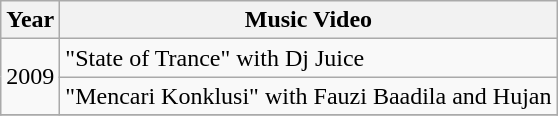<table class="wikitable">
<tr>
<th>Year</th>
<th>Music Video</th>
</tr>
<tr>
<td rowspan=2>2009</td>
<td>"State of Trance" with Dj Juice</td>
</tr>
<tr>
<td>"Mencari Konklusi" with Fauzi Baadila and Hujan</td>
</tr>
<tr>
</tr>
</table>
